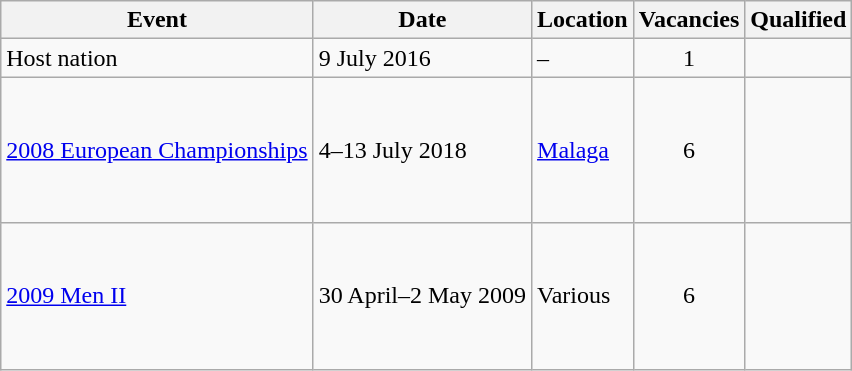<table class="wikitable">
<tr>
<th>Event</th>
<th>Date</th>
<th>Location</th>
<th>Vacancies</th>
<th>Qualified</th>
</tr>
<tr>
<td>Host nation</td>
<td>9 July 2016</td>
<td>–</td>
<td align=center>1</td>
<td></td>
</tr>
<tr>
<td><a href='#'>2008 European Championships</a></td>
<td>4–13 July 2018</td>
<td> <a href='#'>Malaga</a></td>
<td align=center>6</td>
<td><br><br><br><br><br></td>
</tr>
<tr>
<td><a href='#'>2009 Men II</a></td>
<td>30 April–2 May 2009</td>
<td>Various</td>
<td align=center>6</td>
<td><br><br><br><br><br></td>
</tr>
</table>
